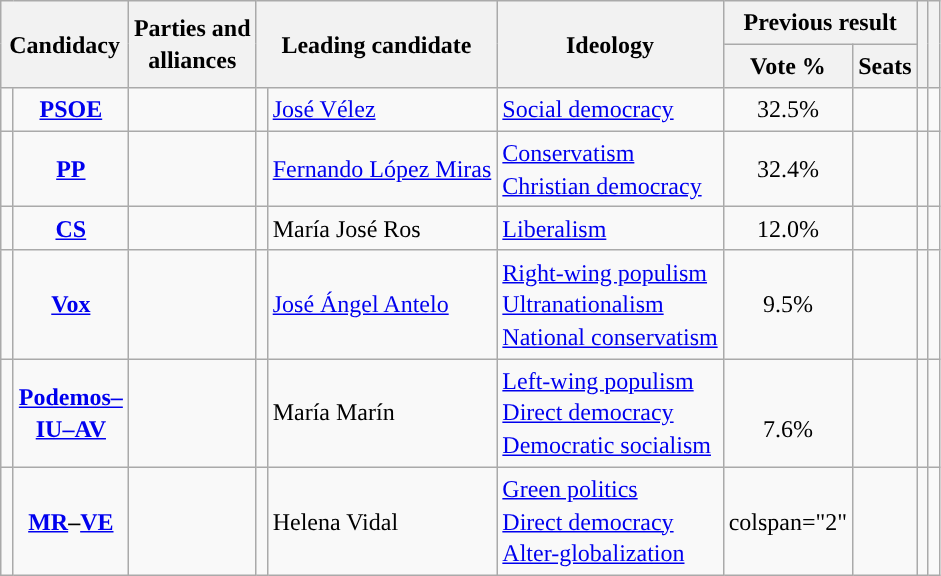<table class="wikitable" style="line-height:1.35em; text-align:left;">
<tr>
<th colspan="2" rowspan="2">Candidacy</th>
<th rowspan="2">Parties and<br>alliances</th>
<th colspan="2" rowspan="2">Leading candidate</th>
<th rowspan="2">Ideology</th>
<th colspan="2">Previous result</th>
<th rowspan="2"></th>
<th rowspan="2"></th>
</tr>
<tr>
<th>Vote %</th>
<th>Seats</th>
</tr>
<tr>
<td width="1" style="color:inherit;background:"></td>
<td align="center"><strong><a href='#'>PSOE</a></strong></td>
<td></td>
<td></td>
<td><a href='#'>José Vélez</a></td>
<td><a href='#'>Social democracy</a></td>
<td align="center">32.5%</td>
<td></td>
<td></td>
<td></td>
</tr>
<tr>
<td style="color:inherit;background:"></td>
<td align="center"><strong><a href='#'>PP</a></strong></td>
<td></td>
<td></td>
<td><a href='#'>Fernando López Miras</a></td>
<td><a href='#'>Conservatism</a><br><a href='#'>Christian democracy</a></td>
<td align="center">32.4%</td>
<td></td>
<td></td>
<td></td>
</tr>
<tr>
<td style="color:inherit;background:"></td>
<td align="center"><strong><a href='#'>CS</a></strong></td>
<td></td>
<td></td>
<td>María José Ros</td>
<td><a href='#'>Liberalism</a></td>
<td align="center">12.0%</td>
<td></td>
<td></td>
<td><br></td>
</tr>
<tr>
<td style="color:inherit;background:"></td>
<td align="center"><strong><a href='#'>Vox</a></strong></td>
<td></td>
<td></td>
<td><a href='#'>José Ángel Antelo</a></td>
<td><a href='#'>Right-wing populism</a><br><a href='#'>Ultranationalism</a><br><a href='#'>National conservatism</a></td>
<td align="center">9.5%</td>
<td></td>
<td></td>
<td></td>
</tr>
<tr>
<td style="color:inherit;background:"></td>
<td align="center"><strong><a href='#'>Podemos–<br>IU–AV</a></strong></td>
<td></td>
<td></td>
<td>María Marín</td>
<td><a href='#'>Left-wing populism</a><br><a href='#'>Direct democracy</a><br><a href='#'>Democratic socialism</a></td>
<td align="center"><br>7.6%<br></td>
<td></td>
<td></td>
<td><br><br></td>
</tr>
<tr>
<td style="color:inherit;background:"></td>
<td align="center"><strong><a href='#'>MR</a>–<a href='#'>VE</a></strong></td>
<td></td>
<td></td>
<td>Helena Vidal</td>
<td><a href='#'>Green politics</a><br><a href='#'>Direct democracy</a><br><a href='#'>Alter-globalization</a></td>
<td>colspan="2" </td>
<td></td>
<td><br></td>
</tr>
</table>
